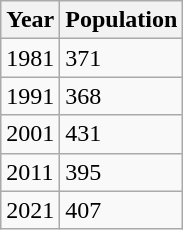<table class="wikitable">
<tr>
<th>Year</th>
<th>Population</th>
</tr>
<tr>
<td>1981</td>
<td>371</td>
</tr>
<tr>
<td>1991</td>
<td>368</td>
</tr>
<tr>
<td>2001</td>
<td>431</td>
</tr>
<tr>
<td>2011</td>
<td>395</td>
</tr>
<tr>
<td>2021</td>
<td>407</td>
</tr>
</table>
